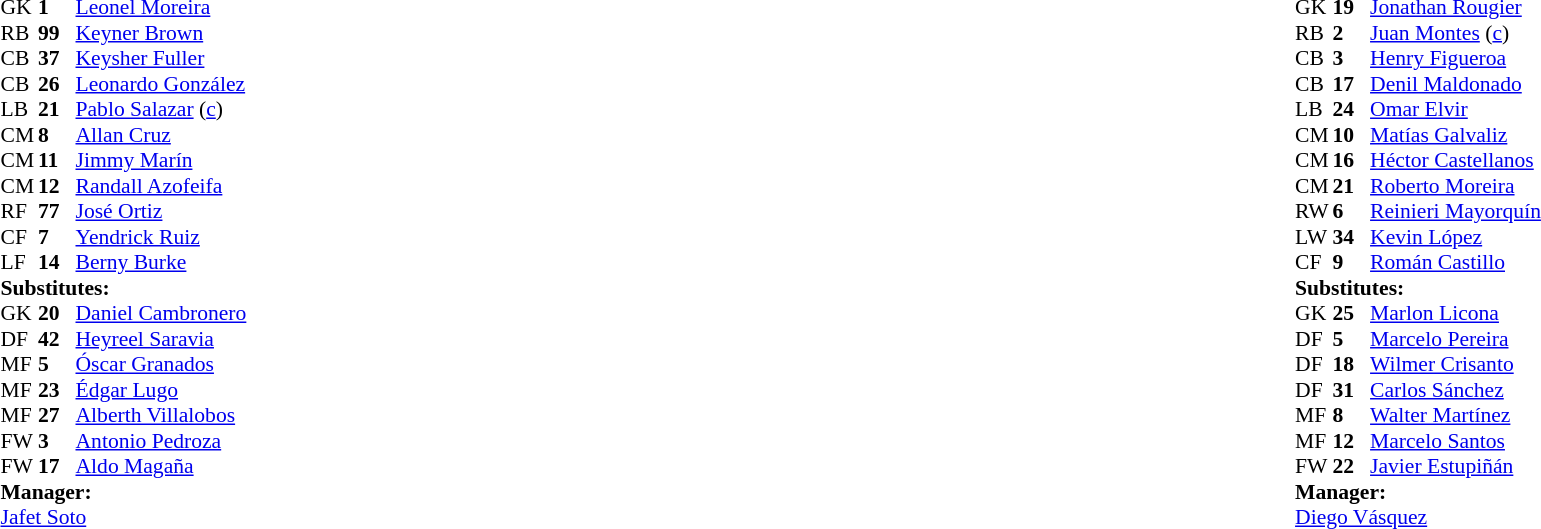<table width="100%">
<tr>
<td valign="top" width="40%"><br><table style="font-size:90%" cellspacing="0" cellpadding="0">
<tr>
<th width=25></th>
<th width=25></th>
</tr>
<tr>
<td>GK</td>
<td><strong>1</strong></td>
<td> <a href='#'>Leonel Moreira</a></td>
</tr>
<tr>
<td>RB</td>
<td><strong>99</strong></td>
<td> <a href='#'>Keyner Brown</a></td>
</tr>
<tr>
<td>CB</td>
<td><strong>37</strong></td>
<td> <a href='#'>Keysher Fuller</a></td>
<td></td>
<td></td>
</tr>
<tr>
<td>CB</td>
<td><strong>26</strong></td>
<td> <a href='#'>Leonardo González</a></td>
<td></td>
</tr>
<tr>
<td>LB</td>
<td><strong>21</strong></td>
<td> <a href='#'>Pablo Salazar</a> (<a href='#'>c</a>)</td>
<td></td>
</tr>
<tr>
<td>CM</td>
<td><strong>8</strong></td>
<td> <a href='#'>Allan Cruz</a></td>
</tr>
<tr>
<td>CM</td>
<td><strong>11</strong></td>
<td> <a href='#'>Jimmy Marín</a></td>
</tr>
<tr>
<td>CM</td>
<td><strong>12</strong></td>
<td> <a href='#'>Randall Azofeifa</a></td>
</tr>
<tr>
<td>RF</td>
<td><strong>77</strong></td>
<td> <a href='#'>José Ortiz</a></td>
<td></td>
<td></td>
</tr>
<tr>
<td>CF</td>
<td><strong>7</strong></td>
<td> <a href='#'>Yendrick Ruiz</a></td>
</tr>
<tr>
<td>LF</td>
<td><strong>14</strong></td>
<td> <a href='#'>Berny Burke</a></td>
<td></td>
<td></td>
</tr>
<tr>
<td colspan=3><strong>Substitutes:</strong></td>
</tr>
<tr>
<td>GK</td>
<td><strong>20</strong></td>
<td> <a href='#'>Daniel Cambronero</a></td>
</tr>
<tr>
<td>DF</td>
<td><strong>42</strong></td>
<td> <a href='#'>Heyreel Saravia</a></td>
<td></td>
<td></td>
</tr>
<tr>
<td>MF</td>
<td><strong>5</strong></td>
<td> <a href='#'>Óscar Granados</a></td>
<td></td>
<td></td>
</tr>
<tr>
<td>MF</td>
<td><strong>23</strong></td>
<td> <a href='#'>Édgar Lugo</a></td>
</tr>
<tr>
<td>MF</td>
<td><strong>27</strong></td>
<td> <a href='#'>Alberth Villalobos</a></td>
<td></td>
<td></td>
</tr>
<tr>
<td>FW</td>
<td><strong>3</strong></td>
<td> <a href='#'>Antonio Pedroza</a></td>
</tr>
<tr>
<td>FW</td>
<td><strong>17</strong></td>
<td> <a href='#'>Aldo Magaña</a></td>
</tr>
<tr>
<td colspan=3><strong>Manager:</strong></td>
</tr>
<tr>
<td colspan=3> <a href='#'>Jafet Soto</a></td>
</tr>
</table>
</td>
<td valign="top"></td>
<td valign="top" width="50%"><br><table style="font-size:90%; margin:auto" cellspacing="0" cellpadding="0">
<tr>
<th width=25></th>
<th width=25></th>
</tr>
<tr>
<td>GK</td>
<td><strong>19</strong></td>
<td> <a href='#'>Jonathan Rougier</a></td>
</tr>
<tr>
<td>RB</td>
<td><strong>2</strong></td>
<td> <a href='#'>Juan Montes</a> (<a href='#'>c</a>)</td>
</tr>
<tr>
<td>CB</td>
<td><strong>3</strong></td>
<td> <a href='#'>Henry Figueroa</a></td>
<td></td>
</tr>
<tr>
<td>CB</td>
<td><strong>17</strong></td>
<td> <a href='#'>Denil Maldonado</a></td>
<td></td>
</tr>
<tr>
<td>LB</td>
<td><strong>24</strong></td>
<td> <a href='#'>Omar Elvir</a></td>
</tr>
<tr>
<td>CM</td>
<td><strong>10</strong></td>
<td> <a href='#'>Matías Galvaliz</a></td>
<td></td>
<td></td>
</tr>
<tr>
<td>CM</td>
<td><strong>16</strong></td>
<td> <a href='#'>Héctor Castellanos</a></td>
</tr>
<tr>
<td>CM</td>
<td><strong>21</strong></td>
<td> <a href='#'>Roberto Moreira</a></td>
<td></td>
<td></td>
</tr>
<tr>
<td>RW</td>
<td><strong>6</strong></td>
<td> <a href='#'>Reinieri Mayorquín</a></td>
<td></td>
<td></td>
</tr>
<tr>
<td>LW</td>
<td><strong>34</strong></td>
<td> <a href='#'>Kevin López</a></td>
<td></td>
</tr>
<tr>
<td>CF</td>
<td><strong>9</strong></td>
<td> <a href='#'>Román Castillo</a></td>
</tr>
<tr>
<td colspan=3><strong>Substitutes:</strong></td>
</tr>
<tr>
<td>GK</td>
<td><strong>25</strong></td>
<td> <a href='#'>Marlon Licona</a></td>
</tr>
<tr>
<td>DF</td>
<td><strong>5</strong></td>
<td> <a href='#'>Marcelo Pereira</a></td>
</tr>
<tr>
<td>DF</td>
<td><strong>18</strong></td>
<td> <a href='#'>Wilmer Crisanto</a></td>
</tr>
<tr>
<td>DF</td>
<td><strong>31</strong></td>
<td> <a href='#'>Carlos Sánchez</a></td>
</tr>
<tr>
<td>MF</td>
<td><strong>8</strong></td>
<td> <a href='#'>Walter Martínez</a></td>
<td></td>
<td></td>
</tr>
<tr>
<td>MF</td>
<td><strong>12</strong></td>
<td> <a href='#'>Marcelo Santos</a></td>
<td></td>
<td></td>
</tr>
<tr>
<td>FW</td>
<td><strong>22</strong></td>
<td> <a href='#'>Javier Estupiñán</a></td>
<td></td>
<td></td>
</tr>
<tr>
<td colspan=3><strong>Manager:</strong></td>
</tr>
<tr>
<td colspan=3> <a href='#'>Diego Vásquez</a></td>
</tr>
</table>
</td>
</tr>
</table>
